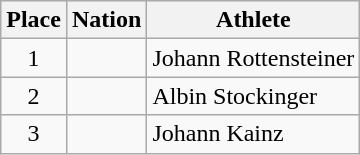<table class='wikitable'>
<tr bgcolor='#efefef'>
<th>Place</th>
<th>Nation</th>
<th>Athlete</th>
</tr>
<tr>
<td align=center>1</td>
<td></td>
<td>Johann Rottensteiner</td>
</tr>
<tr>
<td align=center>2</td>
<td></td>
<td>Albin Stockinger</td>
</tr>
<tr>
<td align=center>3</td>
<td></td>
<td>Johann Kainz</td>
</tr>
</table>
